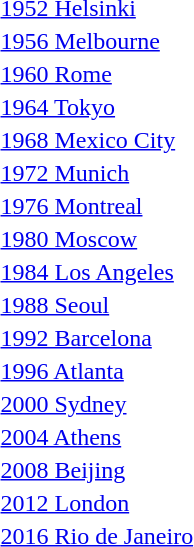<table>
<tr valign="top">
<td><a href='#'>1952 Helsinki</a><br></td>
<td></td>
<td></td>
<td><br></td>
</tr>
<tr valign="top">
<td><a href='#'>1956 Melbourne</a><br></td>
<td></td>
<td></td>
<td><br></td>
</tr>
<tr valign="top">
<td><a href='#'>1960 Rome</a><br></td>
<td></td>
<td></td>
<td><br></td>
</tr>
<tr valign="top">
<td><a href='#'>1964 Tokyo</a><br></td>
<td></td>
<td></td>
<td><br></td>
</tr>
<tr valign="top">
<td><a href='#'>1968 Mexico City</a><br></td>
<td></td>
<td></td>
<td><br></td>
</tr>
<tr valign="top">
<td><a href='#'>1972 Munich</a><br></td>
<td></td>
<td></td>
<td><br></td>
</tr>
<tr valign="top">
<td><a href='#'>1976 Montreal</a><br></td>
<td></td>
<td></td>
<td><br></td>
</tr>
<tr valign="top">
<td><a href='#'>1980 Moscow</a><br></td>
<td></td>
<td></td>
<td><br></td>
</tr>
<tr valign="top">
<td><a href='#'>1984 Los Angeles</a><br></td>
<td></td>
<td></td>
<td><br></td>
</tr>
<tr valign="top">
<td><a href='#'>1988 Seoul</a><br></td>
<td></td>
<td></td>
<td><br></td>
</tr>
<tr valign="top">
<td><a href='#'>1992 Barcelona</a><br></td>
<td></td>
<td></td>
<td><br></td>
</tr>
<tr valign="top">
<td><a href='#'>1996 Atlanta</a><br></td>
<td></td>
<td></td>
<td><br></td>
</tr>
<tr valign="top">
<td><a href='#'>2000 Sydney</a><br></td>
<td></td>
<td></td>
<td><br></td>
</tr>
<tr valign="top">
<td><a href='#'>2004 Athens</a><br></td>
<td></td>
<td></td>
<td><br></td>
</tr>
<tr valign="top">
<td><a href='#'>2008 Beijing</a><br></td>
<td></td>
<td></td>
<td><br></td>
</tr>
<tr valign="top">
<td><a href='#'>2012 London</a><br></td>
<td></td>
<td></td>
<td><br> </td>
</tr>
<tr valign="top">
<td><a href='#'>2016 Rio de Janeiro</a><br></td>
<td></td>
<td></td>
<td><br></td>
</tr>
</table>
